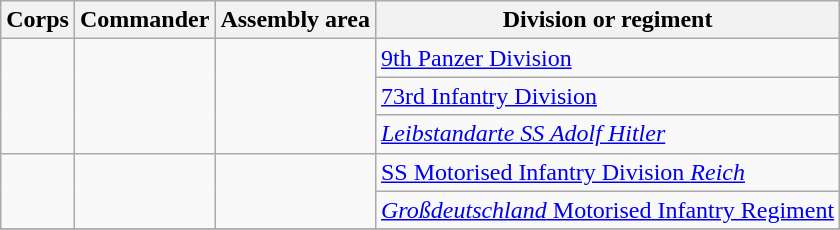<table class="wikitable">
<tr>
<th scope="col">Corps</th>
<th scope="col">Commander</th>
<th scope="col">Assembly area</th>
<th scope="col">Division or regiment</th>
</tr>
<tr>
<td rowspan=3></td>
<td rowspan=3></td>
<td rowspan=3></td>
<td><a href='#'>9th Panzer Division</a></td>
</tr>
<tr>
<td><a href='#'>73rd Infantry Division</a></td>
</tr>
<tr>
<td><a href='#'><em>Leibstandarte SS Adolf Hitler</em></a></td>
</tr>
<tr>
<td rowspan=2></td>
<td rowspan=2></td>
<td rowspan=2></td>
<td><a href='#'>SS Motorised Infantry Division <em>Reich</em></a></td>
</tr>
<tr>
<td><a href='#'><em>Großdeutschland</em> Motorised Infantry Regiment</a></td>
</tr>
<tr>
</tr>
</table>
